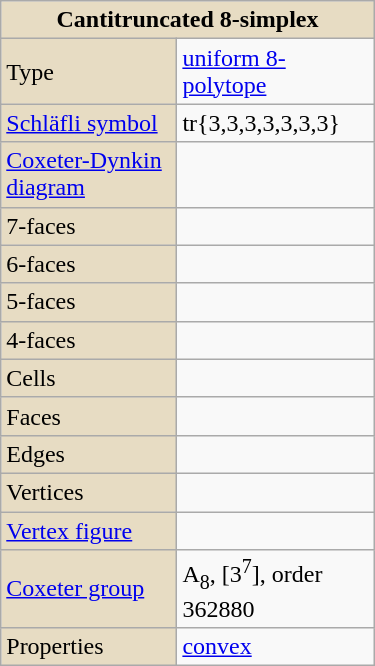<table class="wikitable" align="right" style="margin-left:10px" width="250">
<tr>
<th style="background:#e7dcc3;" colspan="2">Cantitruncated 8-simplex</th>
</tr>
<tr>
<td style="background:#e7dcc3;">Type</td>
<td><a href='#'>uniform 8-polytope</a></td>
</tr>
<tr>
<td style="background:#e7dcc3;"><a href='#'>Schläfli symbol</a></td>
<td>tr{3,3,3,3,3,3,3}</td>
</tr>
<tr>
<td style="background:#e7dcc3;"><a href='#'>Coxeter-Dynkin diagram</a></td>
<td></td>
</tr>
<tr>
<td style="background:#e7dcc3;">7-faces</td>
<td></td>
</tr>
<tr>
<td style="background:#e7dcc3;">6-faces</td>
<td></td>
</tr>
<tr>
<td style="background:#e7dcc3;">5-faces</td>
<td></td>
</tr>
<tr>
<td style="background:#e7dcc3;">4-faces</td>
<td></td>
</tr>
<tr>
<td style="background:#e7dcc3;">Cells</td>
<td></td>
</tr>
<tr>
<td style="background:#e7dcc3;">Faces</td>
<td></td>
</tr>
<tr>
<td style="background:#e7dcc3;">Edges</td>
<td></td>
</tr>
<tr>
<td style="background:#e7dcc3;">Vertices</td>
<td></td>
</tr>
<tr>
<td style="background:#e7dcc3;"><a href='#'>Vertex figure</a></td>
<td></td>
</tr>
<tr>
<td style="background:#e7dcc3;"><a href='#'>Coxeter group</a></td>
<td>A<sub>8</sub>, [3<sup>7</sup>], order 362880</td>
</tr>
<tr>
<td style="background:#e7dcc3;">Properties</td>
<td><a href='#'>convex</a></td>
</tr>
</table>
